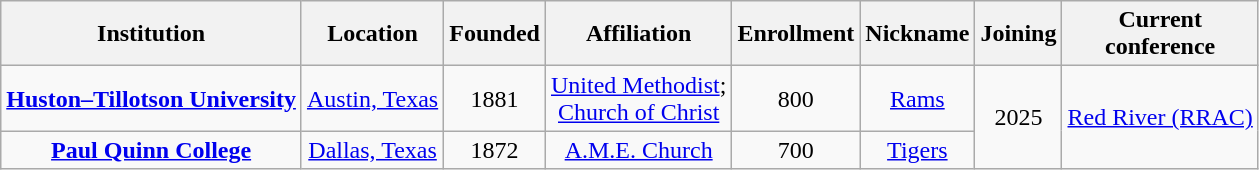<table class="wikitable sortable" style="text-align:center">
<tr>
<th>Institution</th>
<th>Location</th>
<th>Founded</th>
<th>Affiliation</th>
<th>Enrollment</th>
<th>Nickname</th>
<th>Joining</th>
<th>Current<br>conference</th>
</tr>
<tr>
<td><strong><a href='#'>Huston–Tillotson University</a></strong></td>
<td><a href='#'>Austin, Texas</a></td>
<td>1881</td>
<td><a href='#'>United Methodist</a>;<br><a href='#'>Church of Christ</a></td>
<td>800</td>
<td><a href='#'>Rams</a></td>
<td rowspan="2">2025</td>
<td rowspan="2"><a href='#'>Red River (RRAC)</a></td>
</tr>
<tr>
<td><strong><a href='#'>Paul Quinn College</a></strong></td>
<td><a href='#'>Dallas, Texas</a></td>
<td>1872</td>
<td><a href='#'>A.M.E. Church</a></td>
<td>700</td>
<td><a href='#'>Tigers</a></td>
</tr>
</table>
